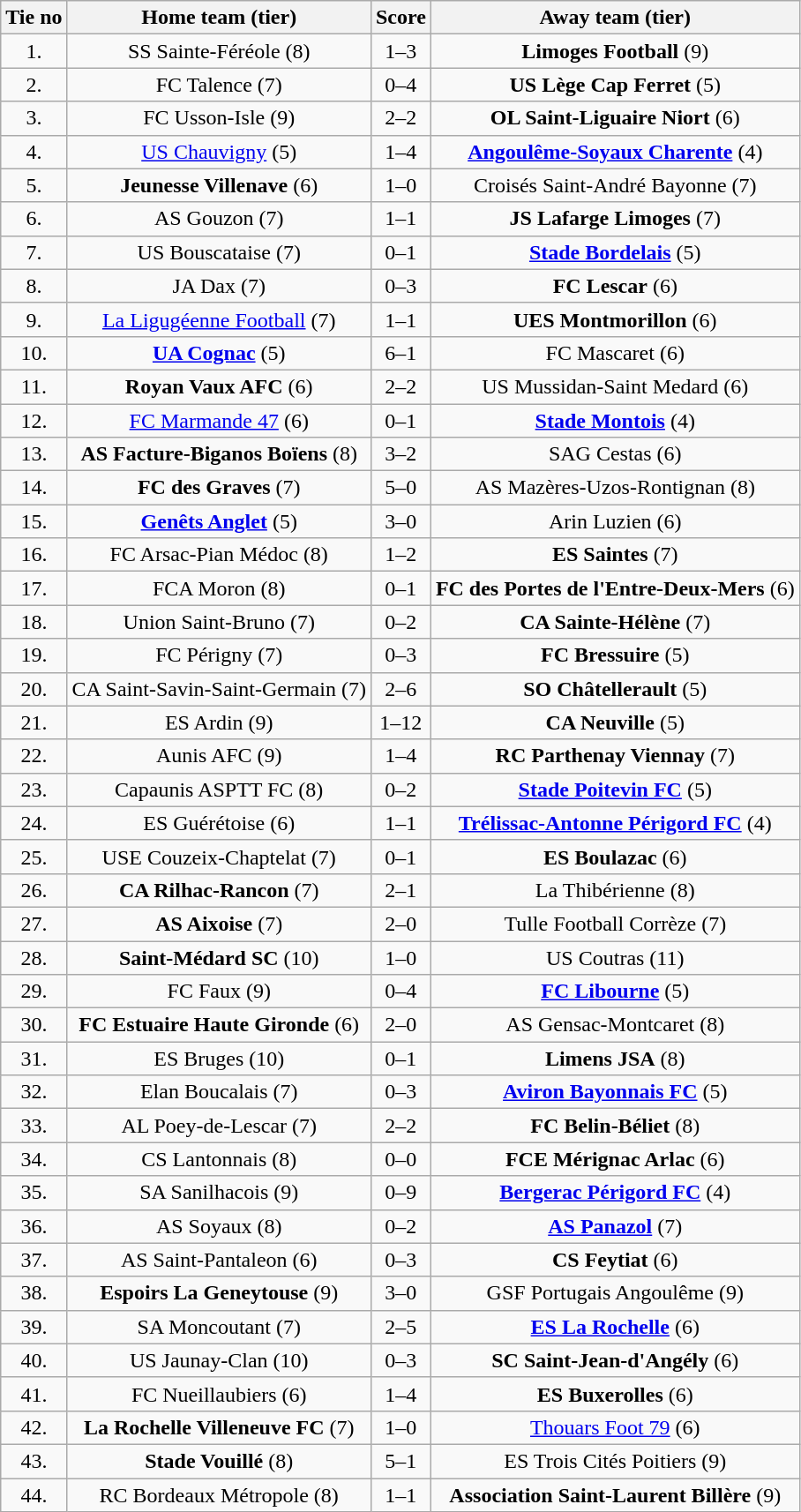<table class="wikitable" style="text-align: center">
<tr>
<th>Tie no</th>
<th>Home team (tier)</th>
<th>Score</th>
<th>Away team (tier)</th>
</tr>
<tr>
<td>1.</td>
<td>SS Sainte-Féréole (8)</td>
<td>1–3</td>
<td><strong>Limoges Football</strong> (9)</td>
</tr>
<tr>
<td>2.</td>
<td>FC Talence (7)</td>
<td>0–4</td>
<td><strong>US Lège Cap Ferret</strong> (5)</td>
</tr>
<tr>
<td>3.</td>
<td>FC Usson-Isle (9)</td>
<td>2–2 </td>
<td><strong>OL Saint-Liguaire Niort</strong> (6)</td>
</tr>
<tr>
<td>4.</td>
<td><a href='#'>US Chauvigny</a> (5)</td>
<td>1–4</td>
<td><strong><a href='#'>Angoulême-Soyaux Charente</a></strong> (4)</td>
</tr>
<tr>
<td>5.</td>
<td><strong>Jeunesse Villenave</strong> (6)</td>
<td>1–0</td>
<td>Croisés Saint-André Bayonne (7)</td>
</tr>
<tr>
<td>6.</td>
<td>AS Gouzon (7)</td>
<td>1–1 </td>
<td><strong>JS Lafarge Limoges</strong> (7)</td>
</tr>
<tr>
<td>7.</td>
<td>US Bouscataise (7)</td>
<td>0–1</td>
<td><strong><a href='#'>Stade Bordelais</a></strong> (5)</td>
</tr>
<tr>
<td>8.</td>
<td>JA Dax (7)</td>
<td>0–3</td>
<td><strong>FC Lescar</strong> (6)</td>
</tr>
<tr>
<td>9.</td>
<td><a href='#'>La Ligugéenne Football</a> (7)</td>
<td>1–1 </td>
<td><strong>UES Montmorillon</strong> (6)</td>
</tr>
<tr>
<td>10.</td>
<td><strong><a href='#'>UA Cognac</a></strong> (5)</td>
<td>6–1</td>
<td>FC Mascaret (6)</td>
</tr>
<tr>
<td>11.</td>
<td><strong>Royan Vaux AFC</strong> (6)</td>
<td>2–2 </td>
<td>US Mussidan-Saint Medard (6)</td>
</tr>
<tr>
<td>12.</td>
<td><a href='#'>FC Marmande 47</a> (6)</td>
<td>0–1</td>
<td><strong><a href='#'>Stade Montois</a></strong> (4)</td>
</tr>
<tr>
<td>13.</td>
<td><strong>AS Facture-Biganos Boïens</strong> (8)</td>
<td>3–2</td>
<td>SAG Cestas (6)</td>
</tr>
<tr>
<td>14.</td>
<td><strong>FC des Graves</strong> (7)</td>
<td>5–0</td>
<td>AS Mazères-Uzos-Rontignan (8)</td>
</tr>
<tr>
<td>15.</td>
<td><strong><a href='#'>Genêts Anglet</a></strong> (5)</td>
<td>3–0</td>
<td>Arin Luzien (6)</td>
</tr>
<tr>
<td>16.</td>
<td>FC Arsac-Pian Médoc (8)</td>
<td>1–2</td>
<td><strong>ES Saintes</strong> (7)</td>
</tr>
<tr>
<td>17.</td>
<td>FCA Moron (8)</td>
<td>0–1</td>
<td><strong>FC des Portes de l'Entre-Deux-Mers</strong> (6)</td>
</tr>
<tr>
<td>18.</td>
<td>Union Saint-Bruno (7)</td>
<td>0–2</td>
<td><strong>CA Sainte-Hélène</strong> (7)</td>
</tr>
<tr>
<td>19.</td>
<td>FC Périgny (7)</td>
<td>0–3</td>
<td><strong>FC Bressuire</strong> (5)</td>
</tr>
<tr>
<td>20.</td>
<td>CA Saint-Savin-Saint-Germain (7)</td>
<td>2–6</td>
<td><strong>SO Châtellerault</strong> (5)</td>
</tr>
<tr>
<td>21.</td>
<td>ES Ardin (9)</td>
<td>1–12</td>
<td><strong>CA Neuville</strong> (5)</td>
</tr>
<tr>
<td>22.</td>
<td>Aunis AFC (9)</td>
<td>1–4</td>
<td><strong>RC Parthenay Viennay</strong> (7)</td>
</tr>
<tr>
<td>23.</td>
<td>Capaunis ASPTT FC (8)</td>
<td>0–2</td>
<td><strong><a href='#'>Stade Poitevin FC</a></strong> (5)</td>
</tr>
<tr>
<td>24.</td>
<td>ES Guérétoise (6)</td>
<td>1–1 </td>
<td><strong><a href='#'>Trélissac-Antonne Périgord FC</a></strong> (4)</td>
</tr>
<tr>
<td>25.</td>
<td>USE Couzeix-Chaptelat (7)</td>
<td>0–1</td>
<td><strong>ES Boulazac</strong> (6)</td>
</tr>
<tr>
<td>26.</td>
<td><strong>CA Rilhac-Rancon</strong> (7)</td>
<td>2–1</td>
<td>La Thibérienne (8)</td>
</tr>
<tr>
<td>27.</td>
<td><strong>AS Aixoise</strong> (7)</td>
<td>2–0</td>
<td>Tulle Football Corrèze (7)</td>
</tr>
<tr>
<td>28.</td>
<td><strong>Saint-Médard SC</strong> (10)</td>
<td>1–0</td>
<td>US Coutras (11)</td>
</tr>
<tr>
<td>29.</td>
<td>FC Faux (9)</td>
<td>0–4</td>
<td><strong><a href='#'>FC Libourne</a></strong> (5)</td>
</tr>
<tr>
<td>30.</td>
<td><strong>FC Estuaire Haute Gironde</strong> (6)</td>
<td>2–0</td>
<td>AS Gensac-Montcaret (8)</td>
</tr>
<tr>
<td>31.</td>
<td>ES Bruges (10)</td>
<td>0–1</td>
<td><strong>Limens JSA</strong> (8)</td>
</tr>
<tr>
<td>32.</td>
<td>Elan Boucalais (7)</td>
<td>0–3</td>
<td><strong><a href='#'>Aviron Bayonnais FC</a></strong> (5)</td>
</tr>
<tr>
<td>33.</td>
<td>AL Poey-de-Lescar (7)</td>
<td>2–2 </td>
<td><strong>FC Belin-Béliet</strong> (8)</td>
</tr>
<tr>
<td>34.</td>
<td>CS Lantonnais (8)</td>
<td>0–0 </td>
<td><strong>FCE Mérignac Arlac</strong> (6)</td>
</tr>
<tr>
<td>35.</td>
<td>SA Sanilhacois (9)</td>
<td>0–9</td>
<td><strong><a href='#'>Bergerac Périgord FC</a></strong> (4)</td>
</tr>
<tr>
<td>36.</td>
<td>AS Soyaux (8)</td>
<td>0–2</td>
<td><strong><a href='#'>AS Panazol</a></strong> (7)</td>
</tr>
<tr>
<td>37.</td>
<td>AS Saint-Pantaleon (6)</td>
<td>0–3</td>
<td><strong>CS Feytiat</strong> (6)</td>
</tr>
<tr>
<td>38.</td>
<td><strong>Espoirs La Geneytouse</strong> (9)</td>
<td>3–0</td>
<td>GSF Portugais Angoulême (9)</td>
</tr>
<tr>
<td>39.</td>
<td>SA Moncoutant (7)</td>
<td>2–5</td>
<td><strong><a href='#'>ES La Rochelle</a></strong> (6)</td>
</tr>
<tr>
<td>40.</td>
<td>US Jaunay-Clan (10)</td>
<td>0–3</td>
<td><strong>SC Saint-Jean-d'Angély</strong> (6)</td>
</tr>
<tr>
<td>41.</td>
<td>FC Nueillaubiers (6)</td>
<td>1–4</td>
<td><strong>ES Buxerolles</strong> (6)</td>
</tr>
<tr>
<td>42.</td>
<td><strong>La Rochelle Villeneuve FC</strong> (7)</td>
<td>1–0</td>
<td><a href='#'>Thouars Foot 79</a> (6)</td>
</tr>
<tr>
<td>43.</td>
<td><strong>Stade Vouillé</strong> (8)</td>
<td>5–1</td>
<td>ES Trois Cités Poitiers (9)</td>
</tr>
<tr>
<td>44.</td>
<td>RC Bordeaux Métropole (8)</td>
<td>1–1 </td>
<td><strong>Association Saint-Laurent Billère</strong> (9)</td>
</tr>
</table>
